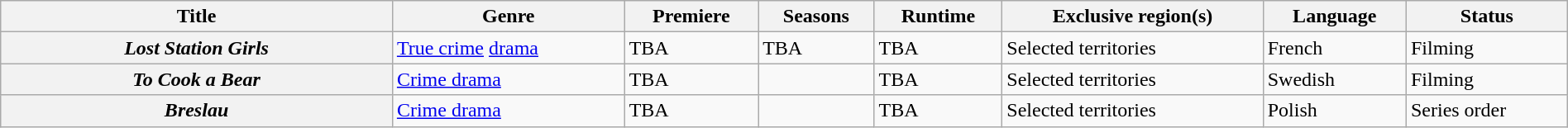<table class="wikitable plainrowheaders sortable" style="width:100%;">
<tr>
<th style="width:25%;">Title</th>
<th>Genre</th>
<th>Premiere</th>
<th>Seasons</th>
<th>Runtime</th>
<th>Exclusive region(s)</th>
<th>Language</th>
<th>Status</th>
</tr>
<tr>
<th scope="row"><em>Lost Station Girls</em></th>
<td><a href='#'>True crime</a> <a href='#'>drama</a></td>
<td>TBA</td>
<td>TBA</td>
<td>TBA</td>
<td>Selected territories</td>
<td>French</td>
<td>Filming</td>
</tr>
<tr>
<th scope="row"><em>To Cook a Bear</em></th>
<td><a href='#'>Crime drama</a></td>
<td>TBA</td>
<td></td>
<td>TBA</td>
<td>Selected territories</td>
<td>Swedish</td>
<td>Filming</td>
</tr>
<tr>
<th scope="row"><em>Breslau</em></th>
<td><a href='#'>Crime drama</a></td>
<td>TBA</td>
<td></td>
<td>TBA</td>
<td>Selected territories</td>
<td>Polish</td>
<td>Series order</td>
</tr>
</table>
